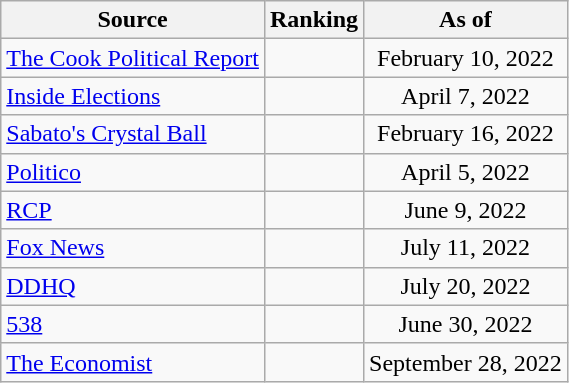<table class="wikitable" style="text-align:center">
<tr>
<th>Source</th>
<th>Ranking</th>
<th>As of</th>
</tr>
<tr>
<td align=left><a href='#'>The Cook Political Report</a></td>
<td></td>
<td>February 10, 2022</td>
</tr>
<tr>
<td align=left><a href='#'>Inside Elections</a></td>
<td></td>
<td>April 7, 2022</td>
</tr>
<tr>
<td align=left><a href='#'>Sabato's Crystal Ball</a></td>
<td></td>
<td>February 16, 2022</td>
</tr>
<tr>
<td align="left"><a href='#'>Politico</a></td>
<td></td>
<td>April 5, 2022</td>
</tr>
<tr>
<td align="left"><a href='#'>RCP</a></td>
<td></td>
<td>June 9, 2022</td>
</tr>
<tr>
<td align=left><a href='#'>Fox News</a></td>
<td></td>
<td>July 11, 2022</td>
</tr>
<tr>
<td align="left"><a href='#'>DDHQ</a></td>
<td></td>
<td>July 20, 2022</td>
</tr>
<tr>
<td align="left"><a href='#'>538</a></td>
<td></td>
<td>June 30, 2022</td>
</tr>
<tr>
<td align="left"><a href='#'>The Economist</a></td>
<td></td>
<td>September 28, 2022</td>
</tr>
</table>
